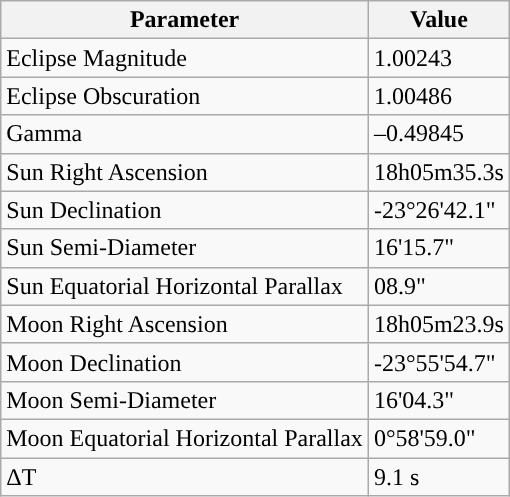<table class="wikitable">
<tr>
<th>Parameter</th>
<th>Value</th>
</tr>
<tr>
<td>Eclipse Magnitude</td>
<td>1.00243</td>
</tr>
<tr>
<td>Eclipse Obscuration</td>
<td>1.00486</td>
</tr>
<tr>
<td>Gamma</td>
<td>–0.49845</td>
</tr>
<tr>
<td>Sun Right Ascension</td>
<td>18h05m35.3s</td>
</tr>
<tr>
<td>Sun Declination</td>
<td>-23°26'42.1"</td>
</tr>
<tr>
<td>Sun Semi-Diameter</td>
<td>16'15.7"</td>
</tr>
<tr>
<td>Sun Equatorial Horizontal Parallax</td>
<td>08.9"</td>
</tr>
<tr>
<td>Moon Right Ascension</td>
<td>18h05m23.9s</td>
</tr>
<tr>
<td>Moon Declination</td>
<td>-23°55'54.7"</td>
</tr>
<tr>
<td>Moon Semi-Diameter</td>
<td>16'04.3"</td>
</tr>
<tr>
<td>Moon Equatorial Horizontal Parallax</td>
<td>0°58'59.0"</td>
</tr>
<tr>
<td>ΔT</td>
<td>9.1 s</td>
</tr>
</table>
